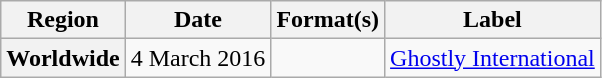<table class="wikitable plainrowheaders">
<tr>
<th scope="col">Region</th>
<th scope="col">Date</th>
<th scope="col">Format(s)</th>
<th scope="col">Label</th>
</tr>
<tr>
<th scope="row">Worldwide</th>
<td>4 March 2016</td>
<td></td>
<td><a href='#'>Ghostly International</a></td>
</tr>
</table>
